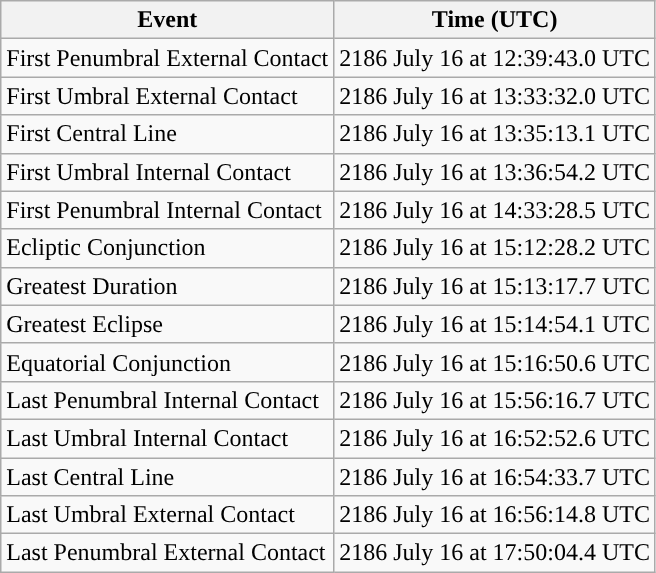<table class="wikitable">
<tr>
<th>Event</th>
<th>Time (UTC)</th>
</tr>
<tr>
<td>First Penumbral External Contact</td>
<td>2186 July 16 at 12:39:43.0 UTC</td>
</tr>
<tr>
<td>First Umbral External Contact</td>
<td>2186 July 16 at 13:33:32.0 UTC</td>
</tr>
<tr>
<td>First Central Line</td>
<td>2186 July 16 at 13:35:13.1 UTC</td>
</tr>
<tr>
<td>First Umbral Internal Contact</td>
<td>2186 July 16 at 13:36:54.2 UTC</td>
</tr>
<tr>
<td>First Penumbral Internal Contact</td>
<td>2186 July 16 at 14:33:28.5 UTC</td>
</tr>
<tr>
<td>Ecliptic Conjunction</td>
<td>2186 July 16 at 15:12:28.2 UTC</td>
</tr>
<tr>
<td>Greatest Duration</td>
<td>2186 July 16 at 15:13:17.7 UTC</td>
</tr>
<tr>
<td>Greatest Eclipse</td>
<td>2186 July 16 at 15:14:54.1 UTC</td>
</tr>
<tr>
<td>Equatorial Conjunction</td>
<td>2186 July 16 at 15:16:50.6 UTC</td>
</tr>
<tr>
<td>Last Penumbral Internal Contact</td>
<td>2186 July 16 at 15:56:16.7 UTC</td>
</tr>
<tr>
<td>Last Umbral Internal Contact</td>
<td>2186 July 16 at 16:52:52.6 UTC</td>
</tr>
<tr>
<td>Last Central Line</td>
<td>2186 July 16 at 16:54:33.7 UTC</td>
</tr>
<tr>
<td>Last Umbral External Contact</td>
<td>2186 July 16 at 16:56:14.8 UTC</td>
</tr>
<tr>
<td>Last Penumbral External Contact</td>
<td>2186 July 16 at 17:50:04.4 UTC</td>
</tr>
</table>
